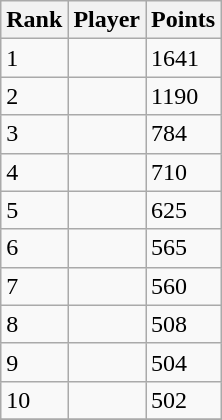<table class="wikitable">
<tr>
<th>Rank</th>
<th>Player</th>
<th>Points</th>
</tr>
<tr>
<td>1</td>
<td></td>
<td>1641</td>
</tr>
<tr>
<td>2</td>
<td></td>
<td>1190</td>
</tr>
<tr>
<td>3</td>
<td></td>
<td>784</td>
</tr>
<tr>
<td>4</td>
<td></td>
<td>710</td>
</tr>
<tr>
<td>5</td>
<td></td>
<td>625</td>
</tr>
<tr>
<td>6</td>
<td></td>
<td>565</td>
</tr>
<tr>
<td>7</td>
<td></td>
<td>560</td>
</tr>
<tr>
<td>8</td>
<td></td>
<td>508</td>
</tr>
<tr>
<td>9</td>
<td></td>
<td>504</td>
</tr>
<tr>
<td>10</td>
<td></td>
<td>502</td>
</tr>
<tr>
</tr>
</table>
